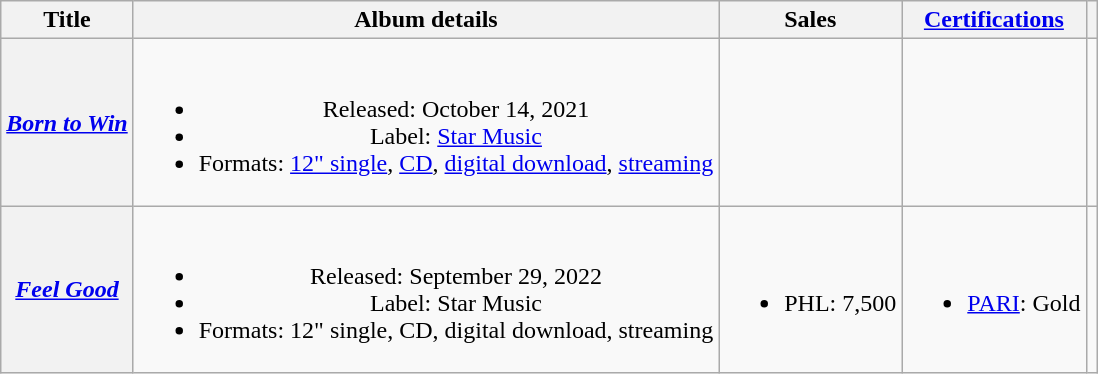<table class="wikitable plainrowheaders" style="text-align:center;">
<tr>
<th scope="col">Title</th>
<th scope="col">Album details</th>
<th scope="col">Sales</th>
<th scope="col"><a href='#'>Certifications</a></th>
<th scope="col"></th>
</tr>
<tr>
<th scope="row"><em><a href='#'>Born to Win</a></em></th>
<td><br><ul><li>Released: October 14, 2021</li><li>Label: <a href='#'>Star Music</a></li><li>Formats: <a href='#'>12" single</a>, <a href='#'>CD</a>, <a href='#'>digital download</a>, <a href='#'>streaming</a></li></ul></td>
<td></td>
<td></td>
<td></td>
</tr>
<tr>
<th scope="row"><em><a href='#'>Feel Good</a></em></th>
<td><br><ul><li>Released: September 29, 2022</li><li>Label: Star Music</li><li>Formats: 12" single, CD, digital download, streaming</li></ul></td>
<td><br><ul><li>PHL: 7,500</li></ul></td>
<td><br><ul><li><a href='#'>PARI</a>: Gold</li></ul></td>
<td></td>
</tr>
</table>
